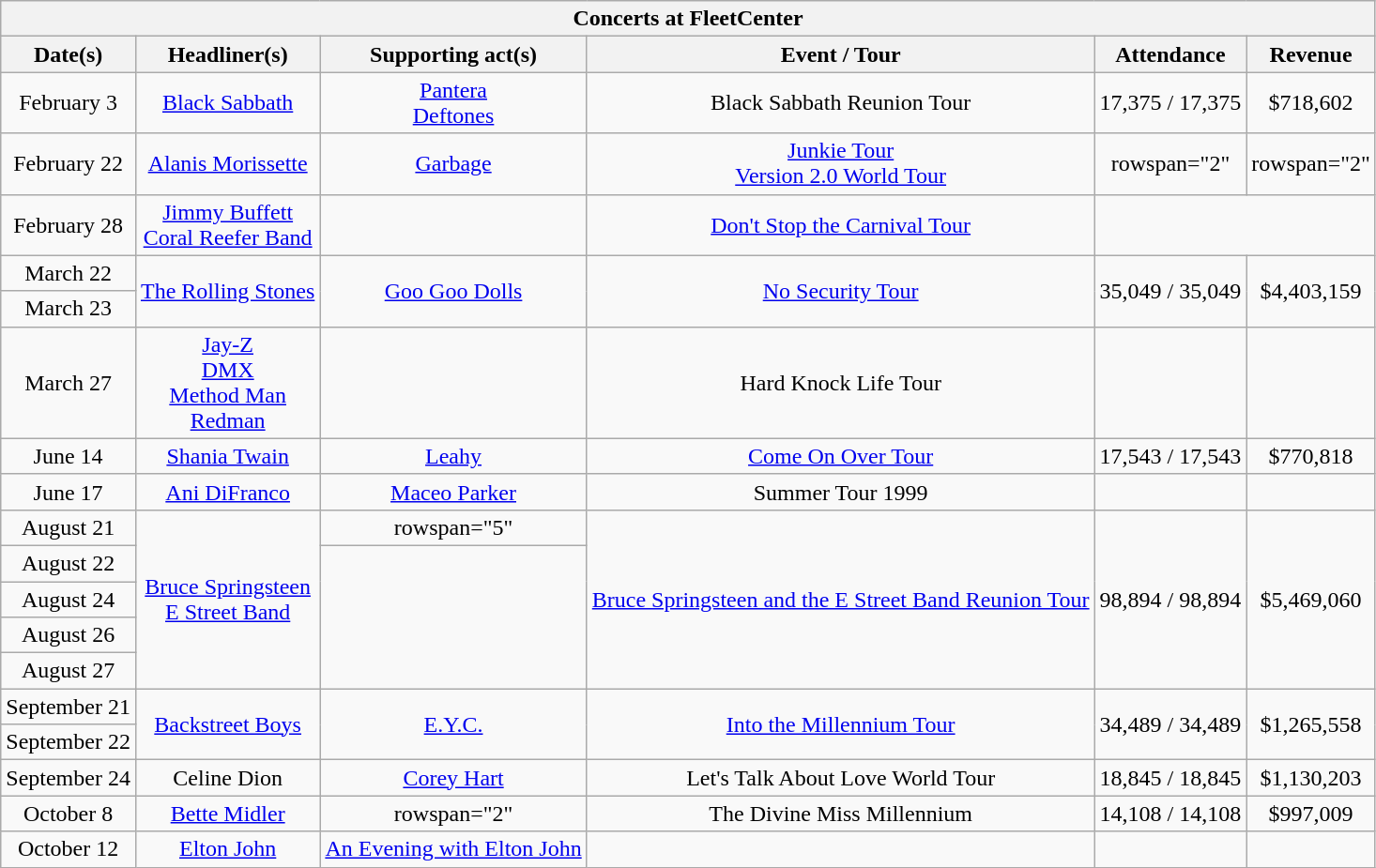<table class="wikitable mw-collapsible mw-collapsed" style="text-align:center;">
<tr>
<th colspan="6">Concerts at FleetCenter</th>
</tr>
<tr>
<th>Date(s)</th>
<th>Headliner(s)</th>
<th>Supporting act(s)</th>
<th>Event / Tour</th>
<th>Attendance</th>
<th>Revenue</th>
</tr>
<tr>
<td>February 3</td>
<td><a href='#'>Black Sabbath</a></td>
<td><a href='#'>Pantera</a><br><a href='#'>Deftones</a></td>
<td>Black Sabbath Reunion Tour</td>
<td>17,375 / 17,375</td>
<td>$718,602</td>
</tr>
<tr>
<td>February 22</td>
<td><a href='#'>Alanis Morissette</a></td>
<td><a href='#'>Garbage</a></td>
<td><a href='#'>Junkie Tour</a><br><a href='#'>Version 2.0 World Tour</a></td>
<td>rowspan="2" </td>
<td>rowspan="2" </td>
</tr>
<tr>
<td>February 28</td>
<td><a href='#'>Jimmy Buffett</a><br><a href='#'>Coral Reefer Band</a></td>
<td></td>
<td><a href='#'>Don't Stop the Carnival Tour</a></td>
</tr>
<tr>
<td>March 22</td>
<td rowspan="2"><a href='#'>The Rolling Stones</a></td>
<td rowspan="2"><a href='#'>Goo Goo Dolls</a></td>
<td rowspan="2"><a href='#'>No Security Tour</a></td>
<td rowspan="2">35,049 / 35,049</td>
<td rowspan="2">$4,403,159</td>
</tr>
<tr>
<td>March 23</td>
</tr>
<tr>
<td>March 27</td>
<td><a href='#'>Jay-Z</a><br><a href='#'>DMX</a><br><a href='#'>Method Man</a><br><a href='#'>Redman</a></td>
<td></td>
<td>Hard Knock Life Tour</td>
<td></td>
<td></td>
</tr>
<tr>
<td>June 14</td>
<td><a href='#'>Shania Twain</a></td>
<td><a href='#'>Leahy</a></td>
<td><a href='#'>Come On Over Tour</a></td>
<td>17,543 / 17,543</td>
<td>$770,818</td>
</tr>
<tr>
<td>June 17</td>
<td><a href='#'>Ani DiFranco</a></td>
<td><a href='#'>Maceo Parker</a></td>
<td>Summer Tour 1999</td>
<td></td>
<td></td>
</tr>
<tr>
<td>August 21</td>
<td rowspan="5"><a href='#'>Bruce Springsteen</a><br><a href='#'>E Street Band</a></td>
<td>rowspan="5" </td>
<td rowspan="5"><a href='#'>Bruce Springsteen and the E Street Band Reunion Tour</a></td>
<td rowspan="5">98,894 / 98,894</td>
<td rowspan="5">$5,469,060</td>
</tr>
<tr>
<td>August 22</td>
</tr>
<tr>
<td>August 24</td>
</tr>
<tr>
<td>August 26</td>
</tr>
<tr>
<td>August 27</td>
</tr>
<tr>
<td>September 21</td>
<td rowspan="2"><a href='#'>Backstreet Boys</a></td>
<td rowspan="2"><a href='#'>E.Y.C.</a></td>
<td rowspan="2"><a href='#'>Into the Millennium Tour</a></td>
<td rowspan="2">34,489 / 34,489</td>
<td rowspan="2">$1,265,558</td>
</tr>
<tr>
<td>September 22</td>
</tr>
<tr>
<td>September 24</td>
<td>Celine Dion</td>
<td><a href='#'>Corey Hart</a></td>
<td>Let's Talk About Love World Tour</td>
<td>18,845 / 18,845</td>
<td>$1,130,203</td>
</tr>
<tr>
<td>October 8</td>
<td><a href='#'>Bette Midler</a></td>
<td>rowspan="2" </td>
<td>The Divine Miss Millennium</td>
<td>14,108 / 14,108</td>
<td>$997,009</td>
</tr>
<tr>
<td>October 12</td>
<td><a href='#'>Elton John</a></td>
<td><a href='#'>An Evening with Elton John</a></td>
<td></td>
<td></td>
</tr>
</table>
